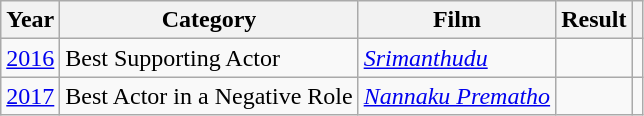<table class="wikitable">
<tr>
<th>Year</th>
<th>Category</th>
<th>Film</th>
<th>Result</th>
<th></th>
</tr>
<tr>
<td><a href='#'>2016</a></td>
<td>Best Supporting Actor</td>
<td><em><a href='#'>Srimanthudu</a></em></td>
<td></td>
<td></td>
</tr>
<tr>
<td><a href='#'>2017</a></td>
<td>Best Actor in a Negative Role</td>
<td><em><a href='#'>Nannaku Prematho</a></em></td>
<td></td>
<td></td>
</tr>
</table>
